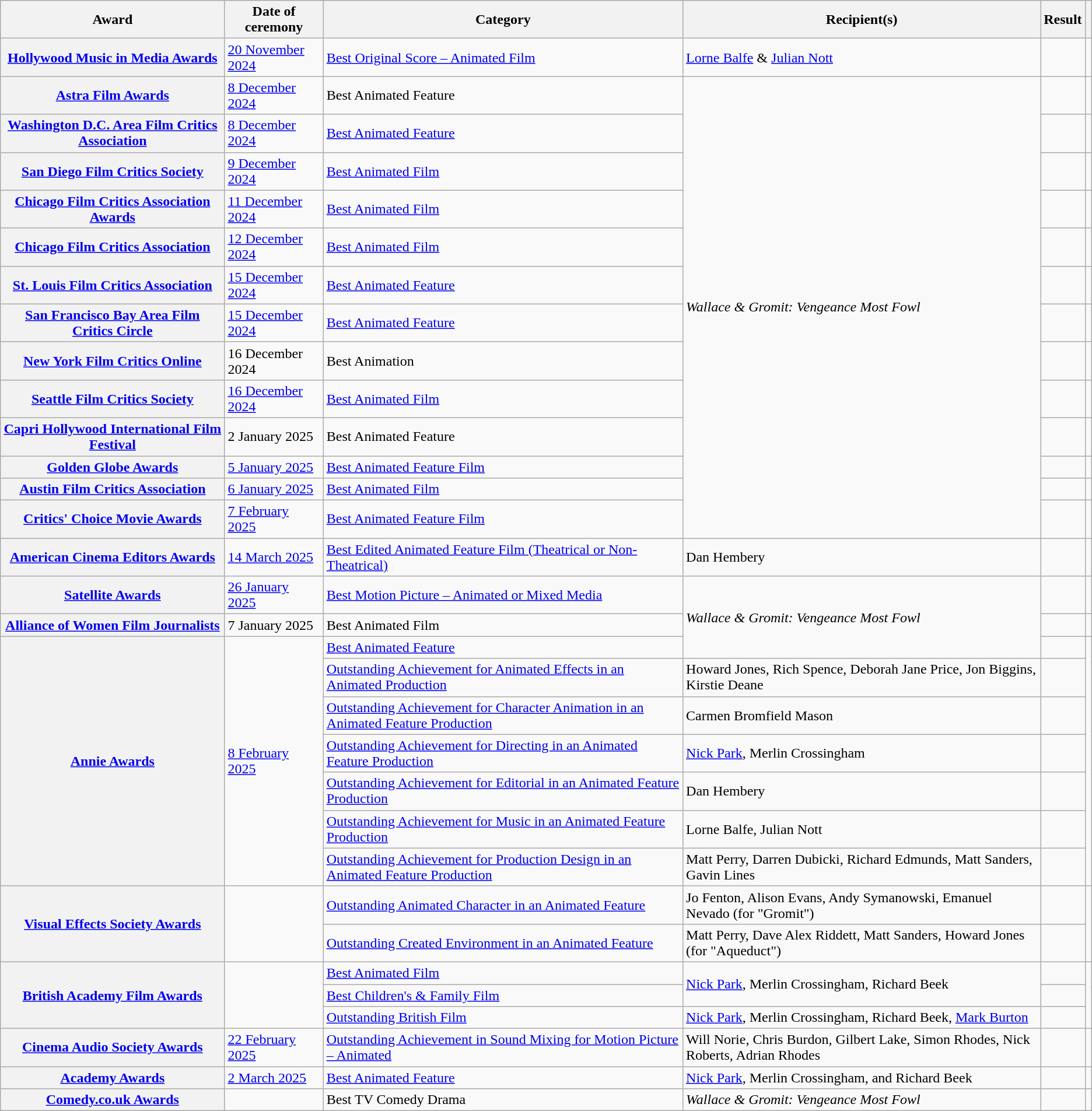<table class="wikitable sortable plainrowheaders">
<tr>
<th scope="col">Award</th>
<th scope="col">Date of ceremony</th>
<th scope="col">Category</th>
<th scope="col">Recipient(s)</th>
<th>Result</th>
<th class="unsortable" scope="col"></th>
</tr>
<tr>
<th scope="row"><a href='#'>Hollywood Music in Media Awards</a></th>
<td><a href='#'>20 November 2024</a></td>
<td><a href='#'>Best Original Score – Animated Film</a></td>
<td><a href='#'>Lorne Balfe</a> & <a href='#'>Julian Nott</a></td>
<td></td>
<td align="center"></td>
</tr>
<tr>
<th scope="row"><a href='#'>Astra Film Awards</a></th>
<td><a href='#'>8 December 2024</a></td>
<td>Best Animated Feature</td>
<td rowspan="13"><em>Wallace & Gromit: Vengeance Most Fowl</em></td>
<td></td>
<td align="center"></td>
</tr>
<tr>
<th scope="row"><a href='#'>Washington D.C. Area Film Critics Association</a></th>
<td><a href='#'>8 December 2024</a></td>
<td><a href='#'>Best Animated Feature</a></td>
<td></td>
<td align="center"></td>
</tr>
<tr>
<th scope="row"><a href='#'>San Diego Film Critics Society</a></th>
<td><a href='#'>9 December 2024</a></td>
<td><a href='#'>Best Animated Film</a></td>
<td></td>
<td align="center" rowspan="1"></td>
</tr>
<tr>
<th scope="row"><a href='#'>Chicago Film Critics Association Awards</a></th>
<td><a href='#'>11 December 2024</a></td>
<td><a href='#'>Best Animated Film</a></td>
<td></td>
<td align="center" rowspan="1"></td>
</tr>
<tr>
<th rowspan="1" scope="row"><a href='#'>Chicago Film Critics Association</a></th>
<td rowspan="1"><a href='#'>12 December 2024</a></td>
<td><a href='#'>Best Animated Film</a></td>
<td></td>
<td align="center"></td>
</tr>
<tr>
<th scope="row"><a href='#'>St. Louis Film Critics Association</a></th>
<td><a href='#'>15 December 2024</a></td>
<td><a href='#'>Best Animated Feature</a></td>
<td></td>
<td align="center" rowspan="1"></td>
</tr>
<tr>
<th scope="row"><a href='#'>San Francisco Bay Area Film Critics Circle</a></th>
<td><a href='#'>15 December 2024</a></td>
<td><a href='#'>Best Animated Feature</a></td>
<td></td>
<td align="center"></td>
</tr>
<tr>
<th scope="row"><a href='#'>New York Film Critics Online</a></th>
<td>16 December 2024</td>
<td>Best Animation</td>
<td></td>
<td align="center"></td>
</tr>
<tr>
<th scope="row"><a href='#'>Seattle Film Critics Society</a></th>
<td><a href='#'>16 December 2024</a></td>
<td><a href='#'>Best Animated Film</a></td>
<td></td>
<td align="center" rowspan="1"></td>
</tr>
<tr>
<th scope="row"><a href='#'>Capri Hollywood International Film Festival</a></th>
<td>2 January 2025</td>
<td>Best Animated Feature</td>
<td></td>
<td align="center" rowspan="1"></td>
</tr>
<tr>
<th scope="row"><a href='#'>Golden Globe Awards</a></th>
<td><a href='#'>5 January 2025</a></td>
<td><a href='#'>Best Animated Feature Film</a></td>
<td></td>
<td align="center" rowspan="1"></td>
</tr>
<tr>
<th scope="row"><a href='#'>Austin Film Critics Association</a></th>
<td><a href='#'>6 January 2025</a></td>
<td><a href='#'>Best Animated Film</a></td>
<td></td>
<td align="center"></td>
</tr>
<tr>
<th scope="row"><a href='#'>Critics' Choice Movie Awards</a></th>
<td><a href='#'>7 February 2025</a></td>
<td><a href='#'>Best Animated Feature Film</a></td>
<td></td>
<td align="center" rowspan="1"></td>
</tr>
<tr>
<th scope="row"><a href='#'>American Cinema Editors Awards</a></th>
<td><a href='#'>14 March 2025</a></td>
<td><a href='#'>Best Edited Animated Feature Film (Theatrical or Non-Theatrical)</a></td>
<td>Dan Hembery</td>
<td></td>
<td align="center"></td>
</tr>
<tr>
<th rowspan="1" scope="row"><a href='#'>Satellite Awards</a></th>
<td rowspan="1"><a href='#'>26 January 2025</a></td>
<td><a href='#'>Best Motion Picture – Animated or Mixed Media</a></td>
<td rowspan="3"><em>Wallace & Gromit: Vengeance Most Fowl</em></td>
<td></td>
<td rowspan="1" align="center"></td>
</tr>
<tr>
<th scope="row"><a href='#'>Alliance of Women Film Journalists</a></th>
<td>7 January 2025</td>
<td>Best Animated Film</td>
<td></td>
<td align="center"></td>
</tr>
<tr>
<th scope="row" rowspan="7"><a href='#'>Annie Awards</a></th>
<td rowspan="7"><a href='#'>8 February 2025</a></td>
<td><a href='#'>Best Animated Feature</a></td>
<td></td>
<td align="center" rowspan="7"></td>
</tr>
<tr>
<td><a href='#'>Outstanding Achievement for Animated Effects in an Animated Production</a></td>
<td>Howard Jones, Rich Spence, Deborah Jane Price, Jon Biggins, Kirstie Deane</td>
<td></td>
</tr>
<tr>
<td><a href='#'>Outstanding Achievement for Character Animation in an Animated Feature Production</a></td>
<td>Carmen Bromfield Mason</td>
<td></td>
</tr>
<tr>
<td><a href='#'>Outstanding Achievement for Directing in an Animated Feature Production</a></td>
<td><a href='#'>Nick Park</a>, Merlin Crossingham</td>
<td></td>
</tr>
<tr>
<td><a href='#'>Outstanding Achievement for Editorial in an Animated Feature Production</a></td>
<td>Dan Hembery</td>
<td></td>
</tr>
<tr>
<td><a href='#'>Outstanding Achievement for Music in an Animated Feature Production</a></td>
<td>Lorne Balfe, Julian Nott</td>
<td></td>
</tr>
<tr>
<td><a href='#'>Outstanding Achievement for Production Design in an Animated Feature Production</a></td>
<td>Matt Perry, Darren Dubicki, Richard Edmunds, Matt Sanders, Gavin Lines</td>
<td></td>
</tr>
<tr>
<th scope=row rowspan="2"><a href='#'>Visual Effects Society Awards</a></th>
<td rowspan="2"><a href='#'></a></td>
<td><a href='#'>Outstanding Animated Character in an Animated Feature</a></td>
<td>Jo Fenton, Alison Evans, Andy Symanowski, Emanuel Nevado (for "Gromit")</td>
<td></td>
<td align="center" rowspan="2"></td>
</tr>
<tr>
<td><a href='#'>Outstanding Created Environment in an Animated Feature</a></td>
<td>Matt Perry, Dave Alex Riddett, Matt Sanders, Howard Jones (for "Aqueduct")</td>
<td></td>
</tr>
<tr>
<th scope=row rowspan="3"><a href='#'>British Academy Film Awards</a></th>
<td rowspan="3"><a href='#'></a></td>
<td><a href='#'>Best Animated Film</a></td>
<td rowspan="2"><a href='#'>Nick Park</a>, Merlin Crossingham, Richard Beek</td>
<td></td>
<td align="center" rowspan="3"></td>
</tr>
<tr>
<td><a href='#'>Best Children's & Family Film</a></td>
<td></td>
</tr>
<tr>
<td><a href='#'>Outstanding British Film</a></td>
<td><a href='#'>Nick Park</a>, Merlin Crossingham, Richard Beek, <a href='#'>Mark Burton</a></td>
<td></td>
</tr>
<tr>
<th scope="row"><a href='#'>Cinema Audio Society Awards</a></th>
<td><a href='#'>22 February 2025</a></td>
<td><a href='#'>Outstanding Achievement in Sound Mixing for Motion Picture – Animated</a></td>
<td>Will Norie, Chris Burdon, Gilbert Lake, Simon Rhodes, Nick Roberts, Adrian Rhodes</td>
<td></td>
<td align="center"><br></td>
</tr>
<tr>
<th scope="row"><a href='#'>Academy Awards</a></th>
<td><a href='#'>2 March 2025</a></td>
<td><a href='#'>Best Animated Feature</a></td>
<td><a href='#'>Nick Park</a>, Merlin Crossingham, and Richard Beek</td>
<td></td>
<td align="center" rowspan="1"></td>
</tr>
<tr>
<th scope="row"><a href='#'>Comedy.co.uk Awards</a></th>
<td></td>
<td>Best TV Comedy Drama</td>
<td><em>Wallace & Gromit: Vengeance Most Fowl</em></td>
<td></td>
<td align="center"></td>
</tr>
</table>
